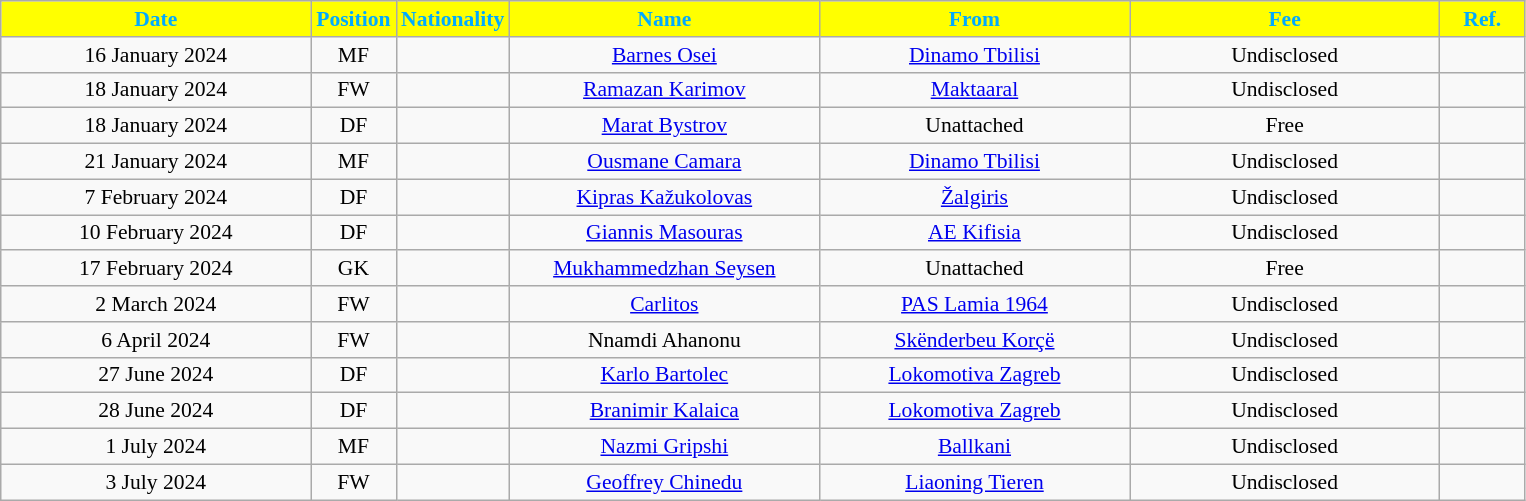<table class="wikitable"  style="text-align:center; font-size:90%; ">
<tr>
<th style="background:#ffff00; color:#00AAFF; width:200px;">Date</th>
<th style="background:#ffff00; color:#00AAFF; width:50px;">Position</th>
<th style="background:#ffff00; color:#00AAFF; width:50px;">Nationality</th>
<th style="background:#ffff00; color:#00AAFF; width:200px;">Name</th>
<th style="background:#ffff00; color:#00AAFF; width:200px;">From</th>
<th style="background:#ffff00; color:#00AAFF; width:200px;">Fee</th>
<th style="background:#ffff00; color:#00AAFF; width:50px;">Ref.</th>
</tr>
<tr>
<td>16 January 2024</td>
<td>MF</td>
<td></td>
<td><a href='#'>Barnes Osei</a></td>
<td><a href='#'>Dinamo Tbilisi</a></td>
<td>Undisclosed</td>
<td></td>
</tr>
<tr>
<td>18 January 2024</td>
<td>FW</td>
<td></td>
<td><a href='#'>Ramazan Karimov</a></td>
<td><a href='#'>Maktaaral</a></td>
<td>Undisclosed</td>
<td></td>
</tr>
<tr>
<td>18 January 2024</td>
<td>DF</td>
<td></td>
<td><a href='#'>Marat Bystrov</a></td>
<td>Unattached</td>
<td>Free</td>
<td></td>
</tr>
<tr>
<td>21 January 2024</td>
<td>MF</td>
<td></td>
<td><a href='#'>Ousmane Camara</a></td>
<td><a href='#'>Dinamo Tbilisi</a></td>
<td>Undisclosed</td>
<td></td>
</tr>
<tr>
<td>7 February 2024</td>
<td>DF</td>
<td></td>
<td><a href='#'>Kipras Kažukolovas</a></td>
<td><a href='#'>Žalgiris</a></td>
<td>Undisclosed</td>
<td></td>
</tr>
<tr>
<td>10 February 2024</td>
<td>DF</td>
<td></td>
<td><a href='#'>Giannis Masouras</a></td>
<td><a href='#'>AE Kifisia</a></td>
<td>Undisclosed</td>
<td></td>
</tr>
<tr>
<td>17 February 2024</td>
<td>GK</td>
<td></td>
<td><a href='#'>Mukhammedzhan Seysen</a></td>
<td>Unattached</td>
<td>Free</td>
<td></td>
</tr>
<tr>
<td>2 March 2024</td>
<td>FW</td>
<td></td>
<td><a href='#'>Carlitos</a></td>
<td><a href='#'>PAS Lamia 1964</a></td>
<td>Undisclosed</td>
<td></td>
</tr>
<tr>
<td>6 April 2024</td>
<td>FW</td>
<td></td>
<td>Nnamdi Ahanonu</td>
<td><a href='#'>Skënderbeu Korçë</a></td>
<td>Undisclosed</td>
<td></td>
</tr>
<tr>
<td>27 June 2024</td>
<td>DF</td>
<td></td>
<td><a href='#'>Karlo Bartolec</a></td>
<td><a href='#'>Lokomotiva Zagreb</a></td>
<td>Undisclosed</td>
<td></td>
</tr>
<tr>
<td>28 June 2024</td>
<td>DF</td>
<td></td>
<td><a href='#'>Branimir Kalaica</a></td>
<td><a href='#'>Lokomotiva Zagreb</a></td>
<td>Undisclosed</td>
<td></td>
</tr>
<tr>
<td>1 July 2024</td>
<td>MF</td>
<td></td>
<td><a href='#'>Nazmi Gripshi</a></td>
<td><a href='#'>Ballkani</a></td>
<td>Undisclosed</td>
<td></td>
</tr>
<tr>
<td>3 July 2024</td>
<td>FW</td>
<td></td>
<td><a href='#'>Geoffrey Chinedu</a></td>
<td><a href='#'>Liaoning Tieren</a></td>
<td>Undisclosed</td>
<td></td>
</tr>
</table>
